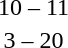<table style="text-align:center">
<tr>
<th width=200></th>
<th width=100></th>
<th width=200></th>
</tr>
<tr>
<td align=right></td>
<td>10 – 11</td>
<td align=left><strong></strong></td>
</tr>
<tr>
<td align=right></td>
<td>3 – 20</td>
<td align=left><strong></strong></td>
</tr>
</table>
